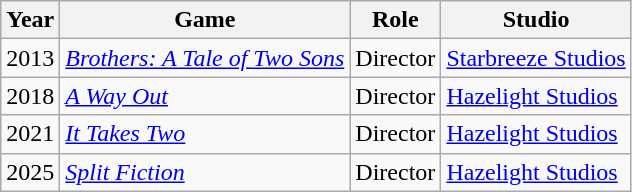<table class="wikitable">
<tr>
<th>Year</th>
<th>Game</th>
<th>Role</th>
<th>Studio</th>
</tr>
<tr>
<td>2013</td>
<td><em><a href='#'>Brothers: A Tale of Two Sons</a></em></td>
<td>Director</td>
<td><a href='#'>Starbreeze Studios</a></td>
</tr>
<tr>
<td>2018</td>
<td><em><a href='#'>A Way Out</a></em></td>
<td>Director</td>
<td><a href='#'>Hazelight Studios</a></td>
</tr>
<tr>
<td>2021</td>
<td><em><a href='#'>It Takes Two</a></em></td>
<td>Director</td>
<td><a href='#'>Hazelight Studios</a></td>
</tr>
<tr>
<td>2025</td>
<td><em><a href='#'>Split Fiction</a></em></td>
<td>Director</td>
<td><a href='#'>Hazelight Studios</a></td>
</tr>
</table>
